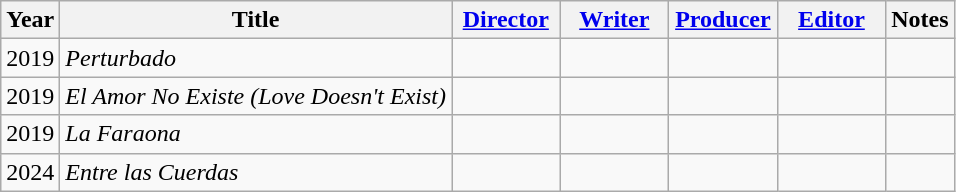<table class="wikitable plainrowheaders">
<tr>
<th scope="col">Year</th>
<th scope="col">Title</th>
<th scope="col" width=65><a href='#'>Director</a></th>
<th scope="col" width=65><a href='#'>Writer</a></th>
<th scope="col" width=65><a href='#'>Producer</a></th>
<th scope="col" width=65><a href='#'>Editor</a></th>
<th scope="col">Notes</th>
</tr>
<tr>
<td>2019</td>
<td><em>Perturbado</em></td>
<td></td>
<td></td>
<td></td>
<td></td>
<td></td>
</tr>
<tr>
<td>2019</td>
<td><em>El Amor No Existe (Love Doesn't Exist)</em></td>
<td></td>
<td></td>
<td></td>
<td></td>
<td></td>
</tr>
<tr>
<td>2019</td>
<td><em>La Faraona</em></td>
<td></td>
<td></td>
<td></td>
<td></td>
<td></td>
</tr>
<tr>
<td>2024</td>
<td><em>Entre las Cuerdas</em></td>
<td></td>
<td></td>
<td></td>
<td></td>
<td></td>
</tr>
</table>
